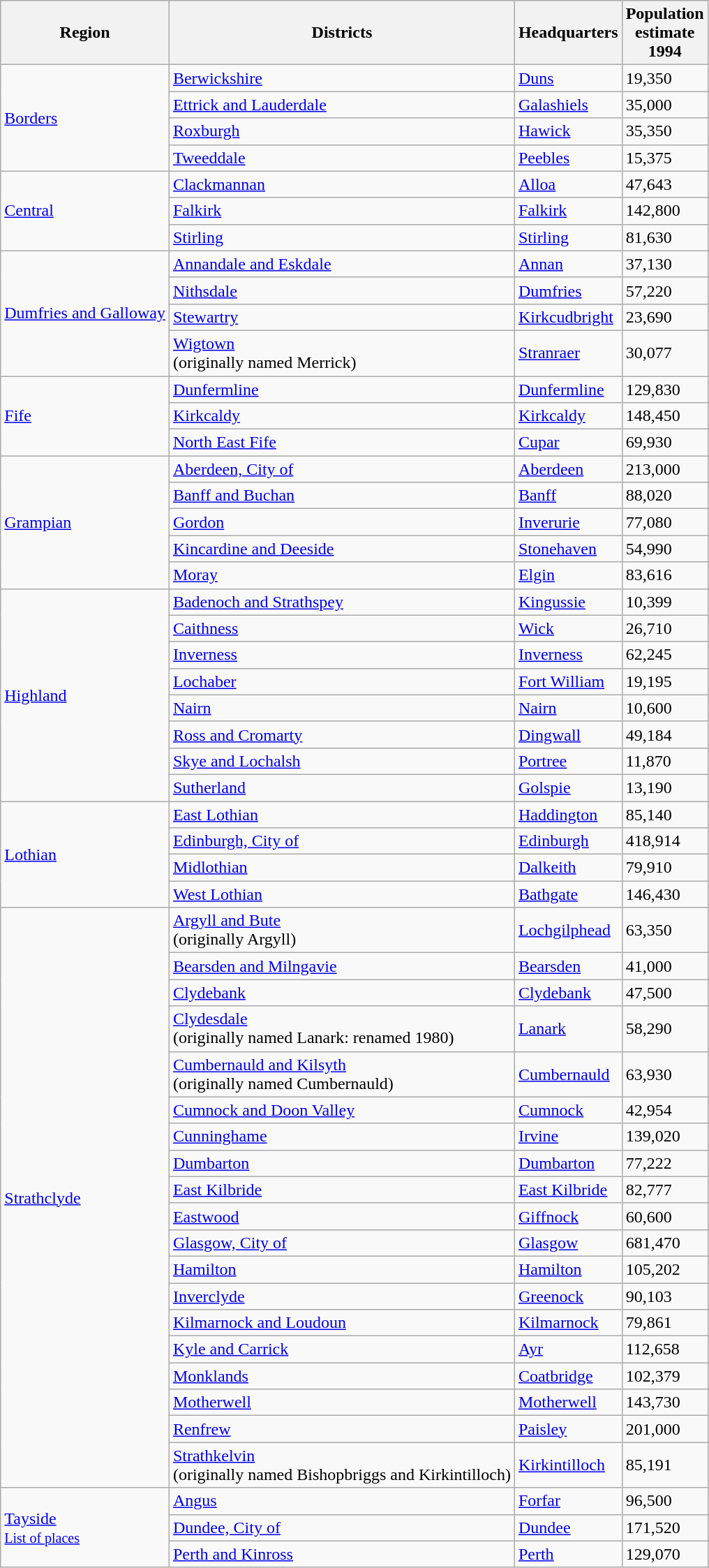<table class="wikitable sortable">
<tr>
<th>Region</th>
<th>Districts</th>
<th>Headquarters</th>
<th>Population<br>estimate<br>1994</th>
</tr>
<tr>
<td rowspan=4><a href='#'>Borders</a></td>
<td><a href='#'>Berwickshire</a></td>
<td><a href='#'>Duns</a></td>
<td>19,350</td>
</tr>
<tr>
<td><a href='#'>Ettrick and Lauderdale</a></td>
<td><a href='#'>Galashiels</a></td>
<td>35,000</td>
</tr>
<tr>
<td><a href='#'>Roxburgh</a></td>
<td><a href='#'>Hawick</a></td>
<td>35,350</td>
</tr>
<tr>
<td><a href='#'>Tweeddale</a></td>
<td><a href='#'>Peebles</a></td>
<td>15,375</td>
</tr>
<tr>
<td rowspan=3><a href='#'>Central</a></td>
<td><a href='#'>Clackmannan</a></td>
<td><a href='#'>Alloa</a></td>
<td>47,643</td>
</tr>
<tr>
<td><a href='#'>Falkirk</a></td>
<td><a href='#'>Falkirk</a></td>
<td>142,800</td>
</tr>
<tr>
<td><a href='#'>Stirling</a></td>
<td><a href='#'>Stirling</a></td>
<td>81,630</td>
</tr>
<tr>
<td rowspan=4><a href='#'>Dumfries and Galloway</a></td>
<td><a href='#'>Annandale and Eskdale</a></td>
<td><a href='#'>Annan</a></td>
<td>37,130</td>
</tr>
<tr>
<td><a href='#'>Nithsdale</a></td>
<td><a href='#'>Dumfries</a></td>
<td>57,220</td>
</tr>
<tr>
<td><a href='#'>Stewartry</a></td>
<td><a href='#'>Kirkcudbright</a></td>
<td>23,690</td>
</tr>
<tr>
<td><a href='#'>Wigtown</a><br>(originally named Merrick)</td>
<td><a href='#'>Stranraer</a></td>
<td>30,077</td>
</tr>
<tr>
<td rowspan=3><a href='#'>Fife</a></td>
<td><a href='#'>Dunfermline</a></td>
<td><a href='#'>Dunfermline</a></td>
<td>129,830</td>
</tr>
<tr>
<td><a href='#'>Kirkcaldy</a></td>
<td><a href='#'>Kirkcaldy</a></td>
<td>148,450</td>
</tr>
<tr>
<td><a href='#'>North East Fife</a></td>
<td><a href='#'>Cupar</a></td>
<td>69,930</td>
</tr>
<tr>
<td rowspan=5><a href='#'>Grampian</a></td>
<td><a href='#'>Aberdeen, City of</a></td>
<td><a href='#'>Aberdeen</a></td>
<td>213,000</td>
</tr>
<tr>
<td><a href='#'>Banff and Buchan</a></td>
<td><a href='#'>Banff</a></td>
<td>88,020</td>
</tr>
<tr>
<td><a href='#'>Gordon</a></td>
<td><a href='#'>Inverurie</a></td>
<td>77,080</td>
</tr>
<tr>
<td><a href='#'>Kincardine and Deeside</a></td>
<td><a href='#'>Stonehaven</a></td>
<td>54,990</td>
</tr>
<tr>
<td><a href='#'>Moray</a></td>
<td><a href='#'>Elgin</a></td>
<td>83,616</td>
</tr>
<tr>
<td rowspan=8><a href='#'>Highland</a></td>
<td><a href='#'>Badenoch and Strathspey</a></td>
<td><a href='#'>Kingussie</a></td>
<td>10,399</td>
</tr>
<tr>
<td><a href='#'>Caithness</a></td>
<td><a href='#'>Wick</a></td>
<td>26,710</td>
</tr>
<tr>
<td><a href='#'>Inverness</a></td>
<td><a href='#'>Inverness</a></td>
<td>62,245</td>
</tr>
<tr>
<td><a href='#'>Lochaber</a></td>
<td><a href='#'>Fort William</a></td>
<td>19,195</td>
</tr>
<tr>
<td><a href='#'>Nairn</a></td>
<td><a href='#'>Nairn</a></td>
<td>10,600</td>
</tr>
<tr>
<td><a href='#'>Ross and Cromarty</a></td>
<td><a href='#'>Dingwall</a></td>
<td>49,184</td>
</tr>
<tr>
<td><a href='#'>Skye and Lochalsh</a></td>
<td><a href='#'>Portree</a></td>
<td>11,870</td>
</tr>
<tr>
<td><a href='#'>Sutherland</a></td>
<td><a href='#'>Golspie</a></td>
<td>13,190</td>
</tr>
<tr>
<td rowspan=4><a href='#'>Lothian</a></td>
<td><a href='#'>East Lothian</a></td>
<td><a href='#'>Haddington</a></td>
<td>85,140</td>
</tr>
<tr>
<td><a href='#'>Edinburgh, City of</a></td>
<td><a href='#'>Edinburgh</a></td>
<td>418,914</td>
</tr>
<tr>
<td><a href='#'>Midlothian</a></td>
<td><a href='#'>Dalkeith</a></td>
<td>79,910</td>
</tr>
<tr>
<td><a href='#'>West Lothian</a></td>
<td><a href='#'>Bathgate</a></td>
<td>146,430</td>
</tr>
<tr>
<td rowspan=19><a href='#'>Strathclyde</a></td>
<td><a href='#'>Argyll and Bute</a><br>(originally Argyll)</td>
<td><a href='#'>Lochgilphead</a></td>
<td>63,350</td>
</tr>
<tr>
<td><a href='#'>Bearsden and Milngavie</a></td>
<td><a href='#'>Bearsden</a></td>
<td>41,000</td>
</tr>
<tr>
<td><a href='#'>Clydebank</a></td>
<td><a href='#'>Clydebank</a></td>
<td>47,500</td>
</tr>
<tr>
<td><a href='#'>Clydesdale</a><br>(originally named Lanark: renamed 1980)</td>
<td><a href='#'>Lanark</a></td>
<td>58,290</td>
</tr>
<tr>
<td><a href='#'>Cumbernauld and Kilsyth</a><br>(originally named Cumbernauld)</td>
<td><a href='#'>Cumbernauld</a></td>
<td>63,930</td>
</tr>
<tr>
<td><a href='#'>Cumnock and Doon Valley</a></td>
<td><a href='#'>Cumnock</a></td>
<td>42,954</td>
</tr>
<tr>
<td><a href='#'>Cunninghame</a></td>
<td><a href='#'>Irvine</a></td>
<td>139,020</td>
</tr>
<tr>
<td><a href='#'>Dumbarton</a></td>
<td><a href='#'>Dumbarton</a></td>
<td>77,222</td>
</tr>
<tr>
<td><a href='#'>East Kilbride</a></td>
<td><a href='#'>East Kilbride</a></td>
<td>82,777</td>
</tr>
<tr>
<td><a href='#'>Eastwood</a></td>
<td><a href='#'>Giffnock</a></td>
<td>60,600</td>
</tr>
<tr>
<td><a href='#'>Glasgow, City of</a></td>
<td><a href='#'>Glasgow</a></td>
<td>681,470</td>
</tr>
<tr>
<td><a href='#'>Hamilton</a></td>
<td><a href='#'>Hamilton</a></td>
<td>105,202</td>
</tr>
<tr>
<td><a href='#'>Inverclyde</a></td>
<td><a href='#'>Greenock</a></td>
<td>90,103</td>
</tr>
<tr>
<td><a href='#'>Kilmarnock and Loudoun</a></td>
<td><a href='#'>Kilmarnock</a></td>
<td>79,861</td>
</tr>
<tr>
<td><a href='#'>Kyle and Carrick</a></td>
<td><a href='#'>Ayr</a></td>
<td>112,658</td>
</tr>
<tr>
<td><a href='#'>Monklands</a></td>
<td><a href='#'>Coatbridge</a></td>
<td>102,379</td>
</tr>
<tr>
<td><a href='#'>Motherwell</a></td>
<td><a href='#'>Motherwell</a></td>
<td>143,730</td>
</tr>
<tr>
<td><a href='#'>Renfrew</a></td>
<td><a href='#'>Paisley</a></td>
<td>201,000</td>
</tr>
<tr>
<td><a href='#'>Strathkelvin</a><br>(originally named Bishopbriggs and Kirkintilloch)</td>
<td><a href='#'>Kirkintilloch</a></td>
<td>85,191</td>
</tr>
<tr>
<td rowspan=3><a href='#'>Tayside</a><br><small><a href='#'>List of places</a></small></td>
<td><a href='#'>Angus</a></td>
<td><a href='#'>Forfar</a></td>
<td>96,500</td>
</tr>
<tr>
<td><a href='#'>Dundee, City of</a></td>
<td><a href='#'>Dundee</a></td>
<td>171,520</td>
</tr>
<tr>
<td><a href='#'>Perth and Kinross</a></td>
<td><a href='#'>Perth</a></td>
<td>129,070</td>
</tr>
</table>
